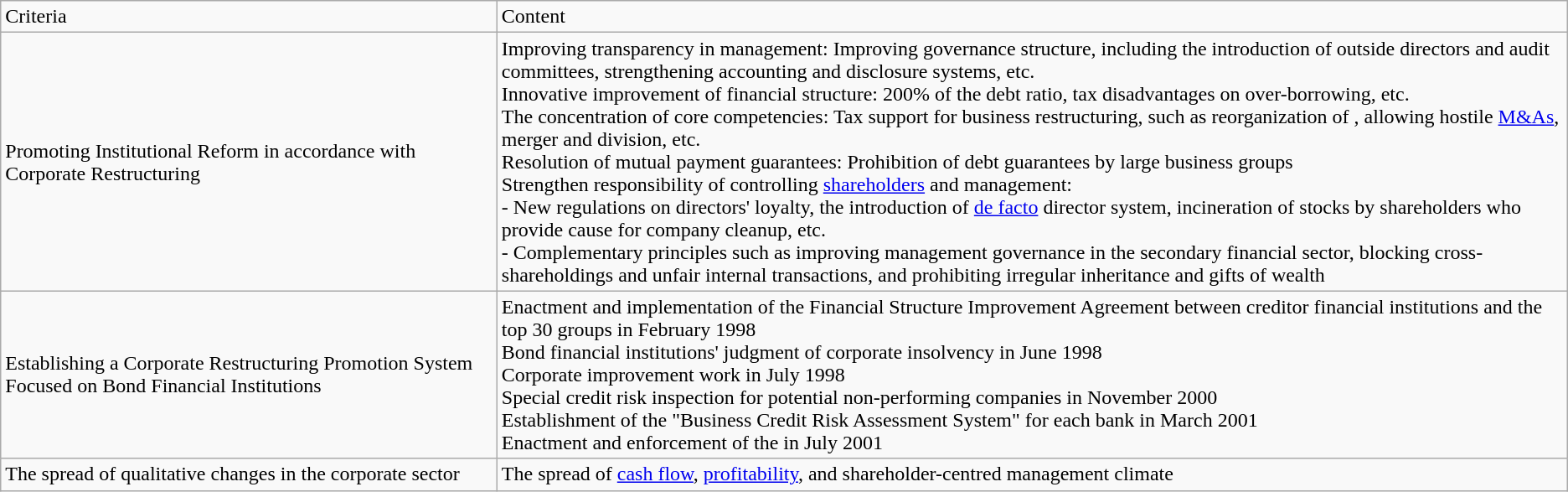<table class="wikitable">
<tr>
<td>Criteria</td>
<td>Content</td>
</tr>
<tr>
<td>Promoting Institutional Reform in  accordance with Corporate Restructuring</td>
<td>Improving transparency in management:  Improving governance structure, including the introduction of outside directors and audit committees, strengthening accounting and disclosure systems, etc.<br>Innovative improvement of financial structure: 200% of the debt ratio, tax disadvantages on over-borrowing, etc.<br>The concentration of core competencies: Tax support for business restructuring, such as  reorganization of , allowing hostile <a href='#'>M&As</a>, merger and division, etc.<br>Resolution of mutual  payment guarantees: Prohibition of debt guarantees by large business groups<br>Strengthen responsibility of controlling <a href='#'>shareholders</a> and management:<br>- New regulations on directors' loyalty, the introduction of <a href='#'>de facto</a> director system,  incineration of stocks by shareholders who provide cause for company cleanup, etc.<br>- Complementary principles such as improving management governance in the  secondary financial sector, blocking cross-shareholdings and unfair internal transactions,  and prohibiting irregular  inheritance and gifts of wealth</td>
</tr>
<tr>
<td>Establishing a Corporate Restructuring  Promotion System Focused on Bond Financial Institutions</td>
<td>Enactment and implementation of the  Financial Structure Improvement Agreement between creditor financial  institutions and the top 30 groups in February 1998<br>Bond financial  institutions' judgment of corporate insolvency in June 1998<br>Corporate improvement work in July 1998<br>Special credit risk  inspection for potential non-performing companies in November 2000<br>Establishment of the "Business Credit Risk Assessment System" for each bank in  March 2001<br>Enactment and  enforcement of the   in July 2001</td>
</tr>
<tr>
<td>The spread of qualitative changes in  the corporate sector</td>
<td>The spread of <a href='#'>cash flow</a>, <a href='#'>profitability</a>, and shareholder-centred management climate</td>
</tr>
</table>
